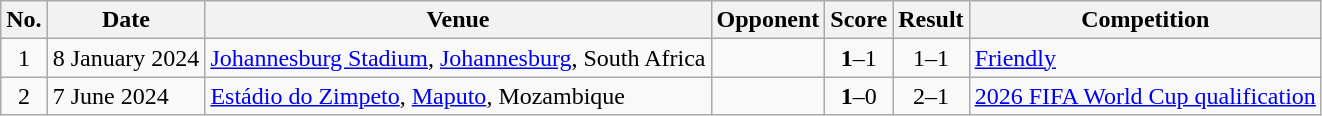<table class="wikitable sortable">
<tr>
<th scope="col">No.</th>
<th scope="col">Date</th>
<th scope="col">Venue</th>
<th scope="col">Opponent</th>
<th scope="col">Score</th>
<th scope="col">Result</th>
<th scope="col">Competition</th>
</tr>
<tr>
<td align="center">1</td>
<td>8 January 2024</td>
<td><a href='#'>Johannesburg Stadium</a>, <a href='#'>Johannesburg</a>, South Africa</td>
<td></td>
<td align="center"><strong>1</strong>–1</td>
<td align="center">1–1</td>
<td><a href='#'>Friendly</a></td>
</tr>
<tr>
<td align="center">2</td>
<td>7 June 2024</td>
<td><a href='#'>Estádio do Zimpeto</a>, <a href='#'>Maputo</a>, Mozambique</td>
<td></td>
<td align="center"><strong>1</strong>–0</td>
<td align="center">2–1</td>
<td><a href='#'>2026 FIFA World Cup qualification</a></td>
</tr>
</table>
